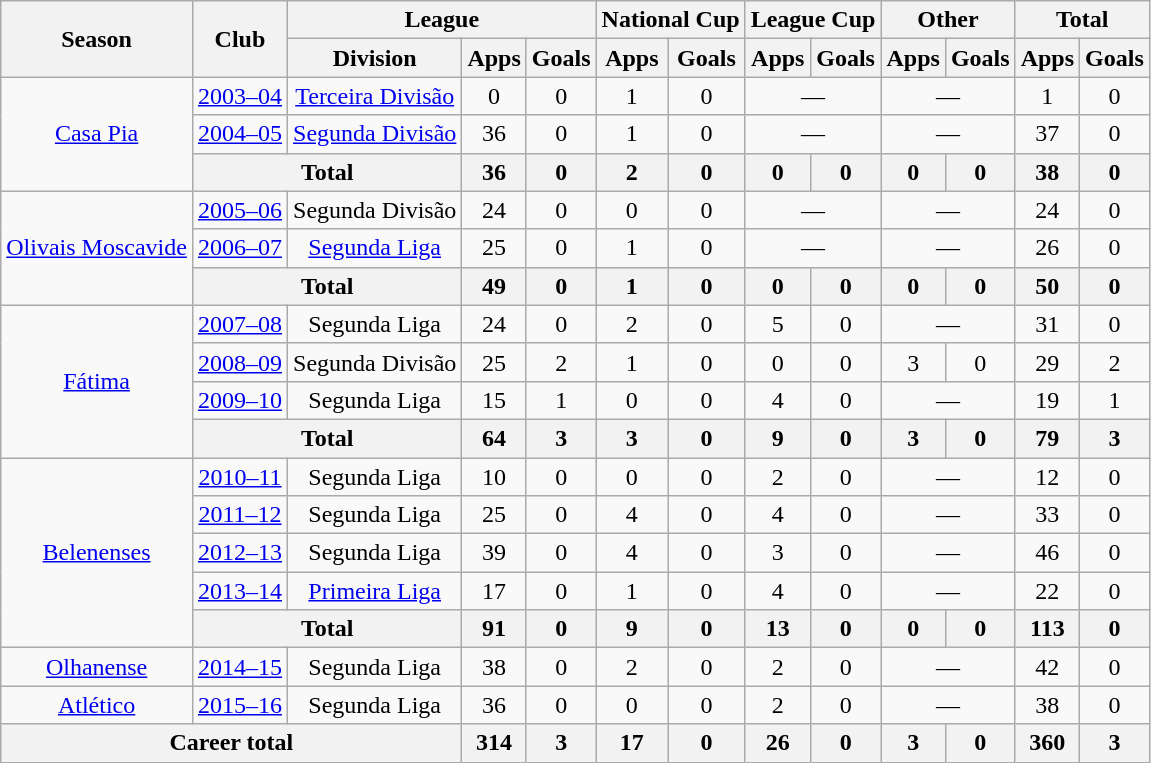<table class="wikitable" style="text-align:center">
<tr>
<th rowspan="2">Season</th>
<th rowspan="2">Club</th>
<th colspan="3">League</th>
<th colspan="2">National Cup</th>
<th colspan="2">League Cup</th>
<th colspan="2">Other</th>
<th colspan="2">Total</th>
</tr>
<tr>
<th>Division</th>
<th>Apps</th>
<th>Goals</th>
<th>Apps</th>
<th>Goals</th>
<th>Apps</th>
<th>Goals</th>
<th>Apps</th>
<th>Goals</th>
<th>Apps</th>
<th>Goals</th>
</tr>
<tr>
<td rowspan="3"><a href='#'>Casa Pia</a></td>
<td><a href='#'>2003–04</a></td>
<td><a href='#'>Terceira Divisão</a></td>
<td>0</td>
<td>0</td>
<td>1</td>
<td>0</td>
<td colspan="2">—</td>
<td colspan="2">—</td>
<td>1</td>
<td>0</td>
</tr>
<tr>
<td><a href='#'>2004–05</a></td>
<td><a href='#'>Segunda Divisão</a></td>
<td>36</td>
<td>0</td>
<td>1</td>
<td>0</td>
<td colspan="2">—</td>
<td colspan="2">—</td>
<td>37</td>
<td>0</td>
</tr>
<tr>
<th colspan="2">Total</th>
<th>36</th>
<th>0</th>
<th>2</th>
<th>0</th>
<th>0</th>
<th>0</th>
<th>0</th>
<th>0</th>
<th>38</th>
<th>0</th>
</tr>
<tr>
<td rowspan="3"><a href='#'>Olivais Moscavide</a></td>
<td><a href='#'>2005–06</a></td>
<td>Segunda Divisão</td>
<td>24</td>
<td>0</td>
<td>0</td>
<td>0</td>
<td colspan="2">—</td>
<td colspan="2">—</td>
<td>24</td>
<td>0</td>
</tr>
<tr>
<td><a href='#'>2006–07</a></td>
<td><a href='#'>Segunda Liga</a></td>
<td>25</td>
<td>0</td>
<td>1</td>
<td>0</td>
<td colspan="2">—</td>
<td colspan="2">—</td>
<td>26</td>
<td>0</td>
</tr>
<tr>
<th colspan="2">Total</th>
<th>49</th>
<th>0</th>
<th>1</th>
<th>0</th>
<th>0</th>
<th>0</th>
<th>0</th>
<th>0</th>
<th>50</th>
<th>0</th>
</tr>
<tr>
<td rowspan="4"><a href='#'>Fátima</a></td>
<td><a href='#'>2007–08</a></td>
<td>Segunda Liga</td>
<td>24</td>
<td>0</td>
<td>2</td>
<td>0</td>
<td>5</td>
<td>0</td>
<td colspan="2">—</td>
<td>31</td>
<td>0</td>
</tr>
<tr>
<td><a href='#'>2008–09</a></td>
<td>Segunda Divisão</td>
<td>25</td>
<td>2</td>
<td>1</td>
<td>0</td>
<td>0</td>
<td>0</td>
<td>3</td>
<td>0</td>
<td>29</td>
<td>2</td>
</tr>
<tr>
<td><a href='#'>2009–10</a></td>
<td>Segunda Liga</td>
<td>15</td>
<td>1</td>
<td>0</td>
<td>0</td>
<td>4</td>
<td>0</td>
<td colspan="2">—</td>
<td>19</td>
<td>1</td>
</tr>
<tr>
<th colspan="2">Total</th>
<th>64</th>
<th>3</th>
<th>3</th>
<th>0</th>
<th>9</th>
<th>0</th>
<th>3</th>
<th>0</th>
<th>79</th>
<th>3</th>
</tr>
<tr>
<td rowspan="5"><a href='#'>Belenenses</a></td>
<td><a href='#'>2010–11</a></td>
<td>Segunda Liga</td>
<td>10</td>
<td>0</td>
<td>0</td>
<td>0</td>
<td>2</td>
<td>0</td>
<td colspan="2">—</td>
<td>12</td>
<td>0</td>
</tr>
<tr>
<td><a href='#'>2011–12</a></td>
<td>Segunda Liga</td>
<td>25</td>
<td>0</td>
<td>4</td>
<td>0</td>
<td>4</td>
<td>0</td>
<td colspan="2">—</td>
<td>33</td>
<td>0</td>
</tr>
<tr>
<td><a href='#'>2012–13</a></td>
<td>Segunda Liga</td>
<td>39</td>
<td>0</td>
<td>4</td>
<td>0</td>
<td>3</td>
<td>0</td>
<td colspan="2">—</td>
<td>46</td>
<td>0</td>
</tr>
<tr>
<td><a href='#'>2013–14</a></td>
<td><a href='#'>Primeira Liga</a></td>
<td>17</td>
<td>0</td>
<td>1</td>
<td>0</td>
<td>4</td>
<td>0</td>
<td colspan="2">—</td>
<td>22</td>
<td>0</td>
</tr>
<tr>
<th colspan="2">Total</th>
<th>91</th>
<th>0</th>
<th>9</th>
<th>0</th>
<th>13</th>
<th>0</th>
<th>0</th>
<th>0</th>
<th>113</th>
<th>0</th>
</tr>
<tr>
<td rowspan="1"><a href='#'>Olhanense</a></td>
<td><a href='#'>2014–15</a></td>
<td>Segunda Liga</td>
<td>38</td>
<td>0</td>
<td>2</td>
<td>0</td>
<td>2</td>
<td>0</td>
<td colspan="2">—</td>
<td>42</td>
<td>0</td>
</tr>
<tr>
<td rowspan="1"><a href='#'>Atlético</a></td>
<td><a href='#'>2015–16</a></td>
<td>Segunda Liga</td>
<td>36</td>
<td>0</td>
<td>0</td>
<td>0</td>
<td>2</td>
<td>0</td>
<td colspan="2">—</td>
<td>38</td>
<td>0</td>
</tr>
<tr>
<th colspan="3">Career total</th>
<th>314</th>
<th>3</th>
<th>17</th>
<th>0</th>
<th>26</th>
<th>0</th>
<th>3</th>
<th>0</th>
<th>360</th>
<th>3</th>
</tr>
</table>
